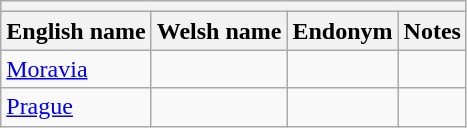<table class="wikitable sortable">
<tr>
<th colspan="4"> </th>
</tr>
<tr>
<th>English name</th>
<th>Welsh name</th>
<th>Endonym</th>
<th>Notes</th>
</tr>
<tr>
<td><a href='#'>Moravia</a></td>
<td></td>
<td></td>
<td></td>
</tr>
<tr>
<td><a href='#'>Prague</a></td>
<td></td>
<td></td>
<td></td>
</tr>
</table>
